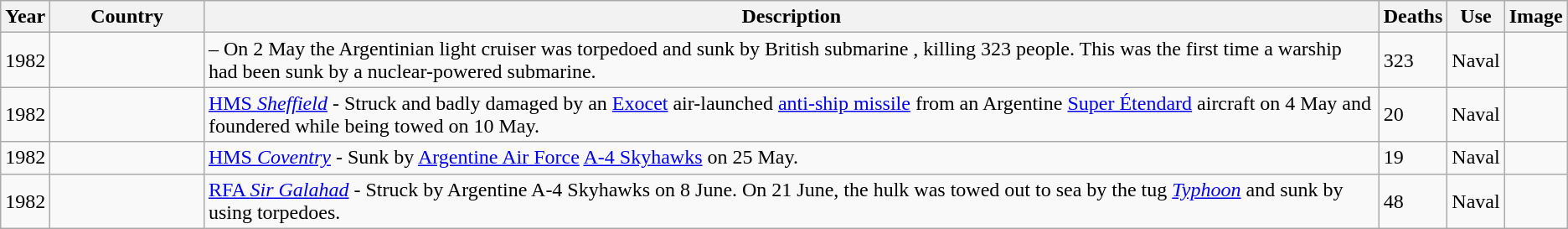<table class="wikitable sortable" style="display: inline-table">
<tr>
<th data-sort-type="number">Year</th>
<th width="115px">Country</th>
<th class="unsortable">Description</th>
<th data-sort-type="number">Deaths</th>
<th>Use</th>
<th class="unsortable">Image</th>
</tr>
<tr>
<td>1982</td>
<td></td>
<td> – On 2 May the Argentinian light cruiser was torpedoed and sunk by British submarine , killing 323 people. This was the first time a warship had been sunk by a nuclear-powered submarine.</td>
<td>323</td>
<td>Naval</td>
<td></td>
</tr>
<tr>
<td>1982</td>
<td></td>
<td><a href='#'>HMS <em>Sheffield</em></a> - Struck and badly damaged by an <a href='#'>Exocet</a> air-launched <a href='#'>anti-ship missile</a> from an Argentine <a href='#'>Super Étendard</a> aircraft on 4 May and foundered while being towed on 10 May.</td>
<td>20</td>
<td>Naval</td>
<td></td>
</tr>
<tr>
<td>1982</td>
<td></td>
<td><a href='#'>HMS <em>Coventry</em></a> - Sunk by <a href='#'>Argentine Air Force</a> <a href='#'>A-4 Skyhawks</a> on 25 May.</td>
<td>19</td>
<td>Naval</td>
<td></td>
</tr>
<tr>
<td>1982</td>
<td></td>
<td><a href='#'>RFA <em>Sir Galahad</em></a> - Struck by Argentine A-4 Skyhawks on 8 June. On 21 June, the hulk was towed out to sea by the tug <a href='#'><em>Typhoon</em></a> and sunk by  using torpedoes.</td>
<td>48</td>
<td>Naval</td>
<td></td>
</tr>
</table>
